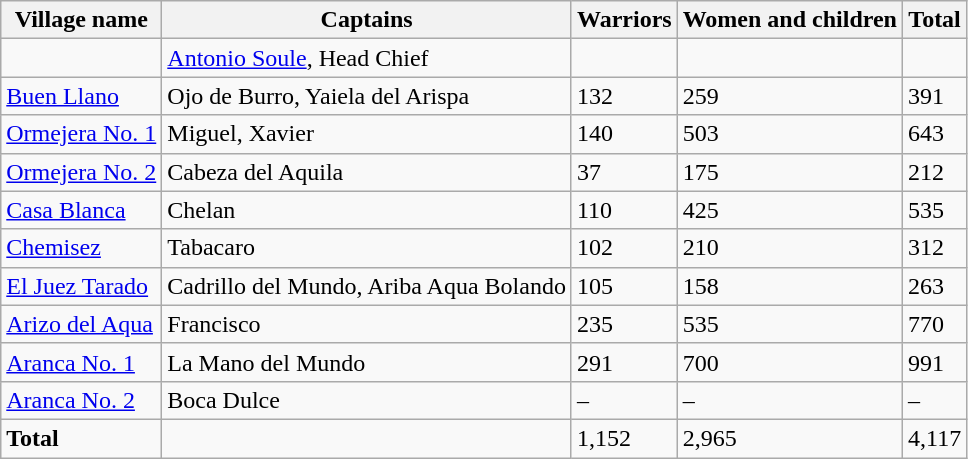<table class="wikitable sortable">
<tr>
<th>Village name</th>
<th>Captains</th>
<th>Warriors</th>
<th>Women and children</th>
<th>Total</th>
</tr>
<tr>
<td></td>
<td><a href='#'>Antonio Soule</a>, Head Chief</td>
<td></td>
<td></td>
<td></td>
</tr>
<tr>
<td><a href='#'>Buen Llano</a></td>
<td>Ojo de Burro, Yaiela del Arispa</td>
<td>132</td>
<td>259</td>
<td>391</td>
</tr>
<tr>
<td><a href='#'>Ormejera No. 1</a></td>
<td>Miguel, Xavier</td>
<td>140</td>
<td>503</td>
<td>643</td>
</tr>
<tr>
<td><a href='#'>Ormejera No. 2</a></td>
<td>Cabeza del Aquila</td>
<td>37</td>
<td>175</td>
<td>212</td>
</tr>
<tr>
<td><a href='#'>Casa Blanca</a></td>
<td>Chelan</td>
<td>110</td>
<td>425</td>
<td>535</td>
</tr>
<tr>
<td><a href='#'>Chemisez</a></td>
<td>Tabacaro</td>
<td>102</td>
<td>210</td>
<td>312</td>
</tr>
<tr>
<td><a href='#'>El Juez Tarado</a></td>
<td>Cadrillo del Mundo, Ariba Aqua Bolando</td>
<td>105</td>
<td>158</td>
<td>263</td>
</tr>
<tr>
<td><a href='#'>Arizo del Aqua</a></td>
<td>Francisco</td>
<td>235</td>
<td>535</td>
<td>770</td>
</tr>
<tr>
<td><a href='#'>Aranca No. 1</a></td>
<td>La Mano del Mundo</td>
<td>291</td>
<td>700</td>
<td>991</td>
</tr>
<tr>
<td><a href='#'>Aranca No. 2</a></td>
<td>Boca Dulce</td>
<td>–</td>
<td>–</td>
<td>– </td>
</tr>
<tr>
<td><strong>Total</strong></td>
<td></td>
<td>1,152</td>
<td>2,965</td>
<td>4,117</td>
</tr>
</table>
